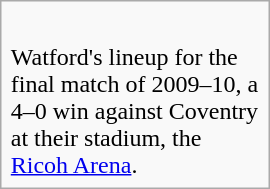<table class="infobox" style="width:180px;">
<tr>
<td><div><br>














</div></td>
</tr>
<tr>
<td>Watford's lineup for the final match of 2009–10, a 4–0 win against Coventry at their stadium, the <a href='#'>Ricoh Arena</a>.</td>
</tr>
</table>
